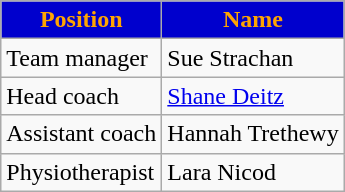<table class="wikitable">
<tr>
<th style="background:mediumblue; color:orange; text-align:center; ">Position</th>
<th style="background:mediumblue; color:orange; text-align:center; ">Name</th>
</tr>
<tr>
<td>Team manager</td>
<td> Sue Strachan</td>
</tr>
<tr>
<td>Head coach</td>
<td> <a href='#'>Shane Deitz</a></td>
</tr>
<tr>
<td>Assistant coach</td>
<td> Hannah Trethewy</td>
</tr>
<tr>
<td>Physiotherapist</td>
<td> Lara Nicod</td>
</tr>
</table>
